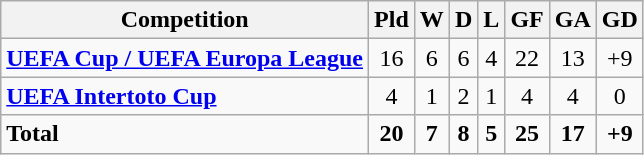<table class="wikitable sortable" style="text-align: center;">
<tr>
<th>Competition</th>
<th>Pld</th>
<th>W</th>
<th>D</th>
<th>L</th>
<th>GF</th>
<th>GA</th>
<th>GD</th>
</tr>
<tr>
<td align="left"><strong><a href='#'>UEFA Cup / UEFA Europa League</a></strong></td>
<td>16</td>
<td>6</td>
<td>6</td>
<td>4</td>
<td>22</td>
<td>13</td>
<td>+9</td>
</tr>
<tr>
<td align="left"><strong><a href='#'>UEFA Intertoto Cup</a></strong></td>
<td>4</td>
<td>1</td>
<td>2</td>
<td>1</td>
<td>4</td>
<td>4</td>
<td>0</td>
</tr>
<tr>
<td align="left"><strong>Total</strong></td>
<td><strong>20</strong></td>
<td><strong>7</strong></td>
<td><strong>8</strong></td>
<td><strong>5</strong></td>
<td><strong>25</strong></td>
<td><strong>17</strong></td>
<td><strong>+9</strong></td>
</tr>
</table>
